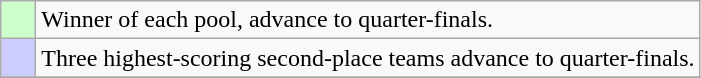<table class="wikitable">
<tr>
<td bgcolor="#ccffcc">    </td>
<td>Winner of each pool, advance to quarter-finals.</td>
</tr>
<tr>
<td bgcolor="#ccccff">    </td>
<td>Three highest-scoring second-place teams advance to quarter-finals.</td>
</tr>
<tr>
</tr>
</table>
